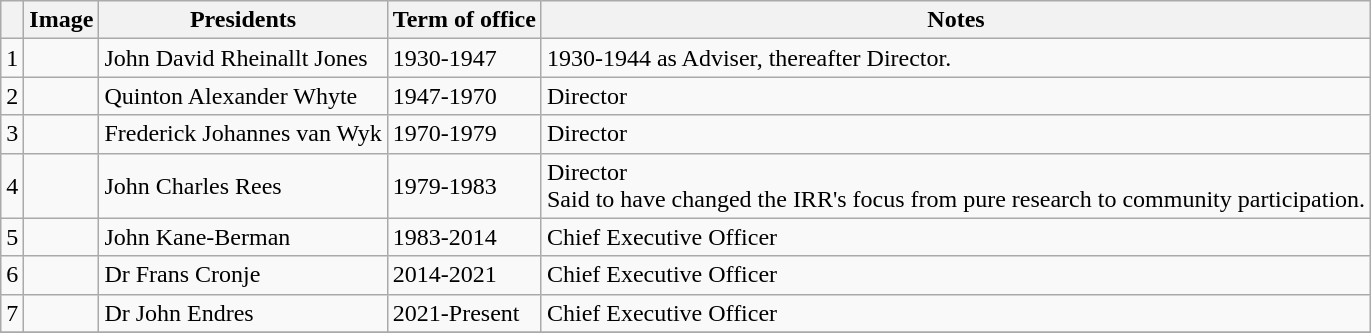<table class="wikitable sortable mw-collapsible">
<tr>
<th></th>
<th>Image</th>
<th>Presidents</th>
<th>Term of office</th>
<th>Notes</th>
</tr>
<tr>
<td>1</td>
<td></td>
<td>John David Rheinallt Jones</td>
<td>1930-1947</td>
<td>1930-1944 as Adviser, thereafter Director.</td>
</tr>
<tr>
<td>2</td>
<td></td>
<td>Quinton Alexander Whyte</td>
<td>1947-1970</td>
<td>Director</td>
</tr>
<tr>
<td>3</td>
<td></td>
<td>Frederick Johannes van Wyk</td>
<td>1970-1979</td>
<td>Director</td>
</tr>
<tr>
<td>4</td>
<td></td>
<td>John Charles Rees</td>
<td>1979-1983</td>
<td>Director<br>Said to have changed the IRR's focus from pure 
research to community participation.</td>
</tr>
<tr>
<td>5</td>
<td></td>
<td>John Kane-Berman</td>
<td>1983-2014</td>
<td>Chief Executive Officer</td>
</tr>
<tr>
<td>6</td>
<td></td>
<td>Dr Frans Cronje</td>
<td>2014-2021</td>
<td>Chief Executive Officer</td>
</tr>
<tr>
<td>7</td>
<td></td>
<td>Dr John Endres</td>
<td>2021-Present</td>
<td>Chief Executive Officer</td>
</tr>
<tr>
</tr>
</table>
